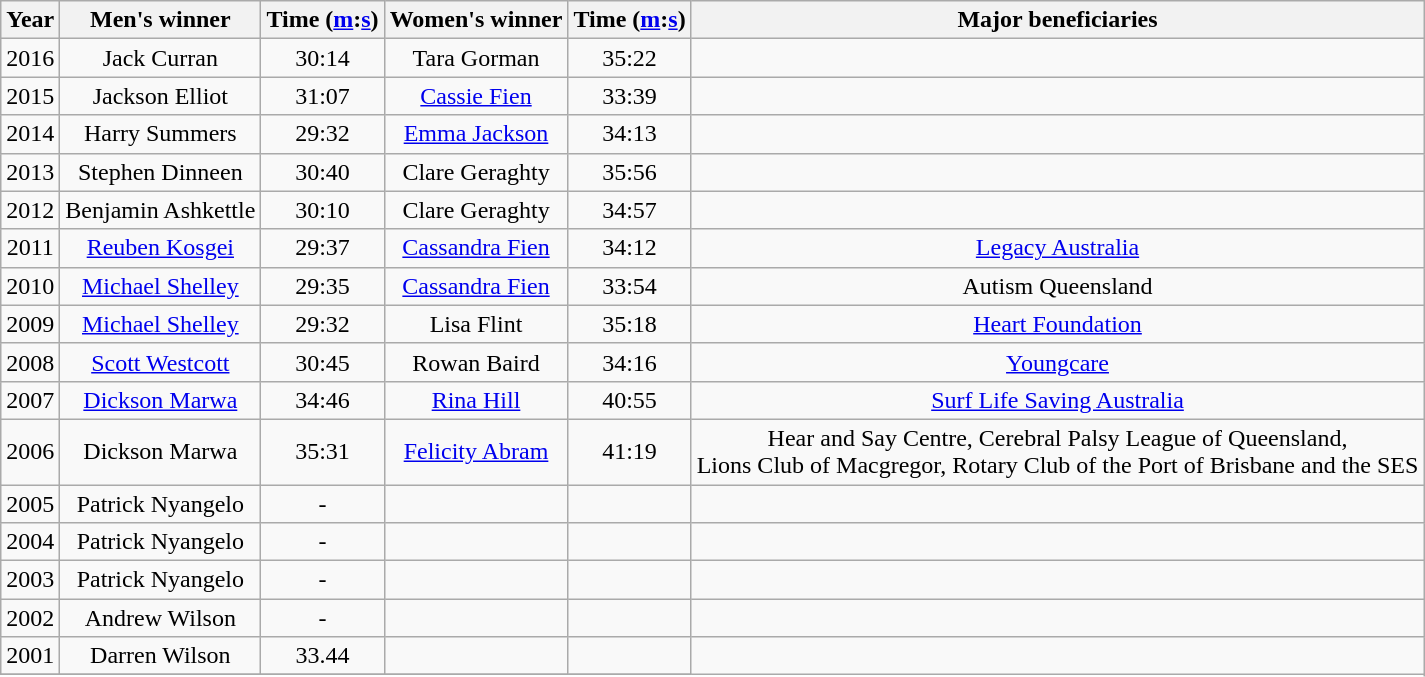<table class="wikitable sortable" style="text-align:center" border="1">
<tr>
<th>Year</th>
<th align="left" class=unsortable>Men's winner</th>
<th>Time (<a href='#'>m</a>:<a href='#'>s</a>)</th>
<th align="left" class=unsortable>Women's winner</th>
<th>Time (<a href='#'>m</a>:<a href='#'>s</a>)</th>
<th>Major beneficiaries</th>
</tr>
<tr>
<td>2016</td>
<td>Jack Curran</td>
<td>30:14</td>
<td>Tara Gorman</td>
<td>35:22</td>
<td></td>
</tr>
<tr>
<td>2015</td>
<td>Jackson Elliot</td>
<td>31:07</td>
<td><a href='#'>Cassie Fien</a></td>
<td>33:39</td>
<td></td>
</tr>
<tr>
<td>2014</td>
<td>Harry Summers</td>
<td>29:32</td>
<td><a href='#'>Emma Jackson</a></td>
<td>34:13</td>
<td></td>
</tr>
<tr>
<td>2013</td>
<td>Stephen Dinneen</td>
<td>30:40</td>
<td>Clare Geraghty</td>
<td>35:56</td>
<td></td>
</tr>
<tr>
<td>2012</td>
<td>Benjamin Ashkettle</td>
<td>30:10</td>
<td>Clare Geraghty</td>
<td>34:57</td>
<td></td>
</tr>
<tr>
<td>2011</td>
<td><a href='#'>Reuben Kosgei</a></td>
<td>29:37</td>
<td><a href='#'>Cassandra Fien</a></td>
<td>34:12</td>
<td><a href='#'>Legacy Australia</a></td>
</tr>
<tr>
<td>2010</td>
<td><a href='#'>Michael Shelley</a></td>
<td>29:35</td>
<td><a href='#'>Cassandra Fien</a></td>
<td>33:54</td>
<td>Autism Queensland</td>
</tr>
<tr>
<td>2009</td>
<td><a href='#'>Michael Shelley</a></td>
<td>29:32</td>
<td>Lisa Flint</td>
<td>35:18</td>
<td><a href='#'>Heart Foundation</a></td>
</tr>
<tr>
<td>2008</td>
<td><a href='#'>Scott Westcott</a></td>
<td>30:45</td>
<td>Rowan Baird</td>
<td>34:16</td>
<td><a href='#'>Youngcare</a></td>
</tr>
<tr>
<td>2007</td>
<td><a href='#'>Dickson Marwa</a></td>
<td>34:46</td>
<td><a href='#'>Rina Hill</a></td>
<td>40:55</td>
<td><a href='#'>Surf Life Saving Australia</a></td>
</tr>
<tr>
<td>2006</td>
<td>Dickson Marwa</td>
<td>35:31</td>
<td><a href='#'>Felicity Abram</a></td>
<td>41:19</td>
<td>Hear and Say Centre, Cerebral Palsy League of Queensland,<br>Lions Club of Macgregor, Rotary Club of the Port of Brisbane and the SES </td>
</tr>
<tr>
<td>2005</td>
<td>Patrick Nyangelo</td>
<td>-</td>
<td></td>
<td></td>
<td></td>
</tr>
<tr>
<td>2004</td>
<td>Patrick Nyangelo</td>
<td>-</td>
<td></td>
<td></td>
<td></td>
</tr>
<tr>
<td>2003</td>
<td>Patrick Nyangelo</td>
<td>-</td>
<td></td>
<td></td>
<td></td>
</tr>
<tr>
<td>2002</td>
<td>Andrew Wilson</td>
<td>-</td>
<td></td>
<td></td>
<td></td>
</tr>
<tr>
<td>2001</td>
<td>Darren Wilson</td>
<td>33.44</td>
<td></td>
<td></td>
</tr>
<tr>
</tr>
</table>
